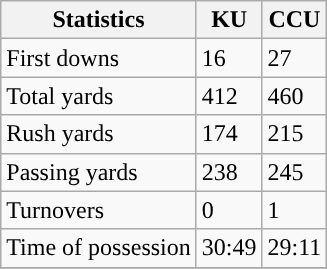<table class="wikitable" style="float: left;">
<tr>
<th>Statistics</th>
<th>KU</th>
<th>CCU</th>
</tr>
<tr>
<td>First downs</td>
<td>16</td>
<td>27</td>
</tr>
<tr>
<td>Total yards</td>
<td>412</td>
<td>460</td>
</tr>
<tr>
<td>Rush yards</td>
<td>174</td>
<td>215</td>
</tr>
<tr>
<td>Passing yards</td>
<td>238</td>
<td>245</td>
</tr>
<tr>
<td>Turnovers</td>
<td>0</td>
<td>1</td>
</tr>
<tr>
<td>Time of possession</td>
<td>30:49</td>
<td>29:11</td>
</tr>
<tr>
</tr>
</table>
